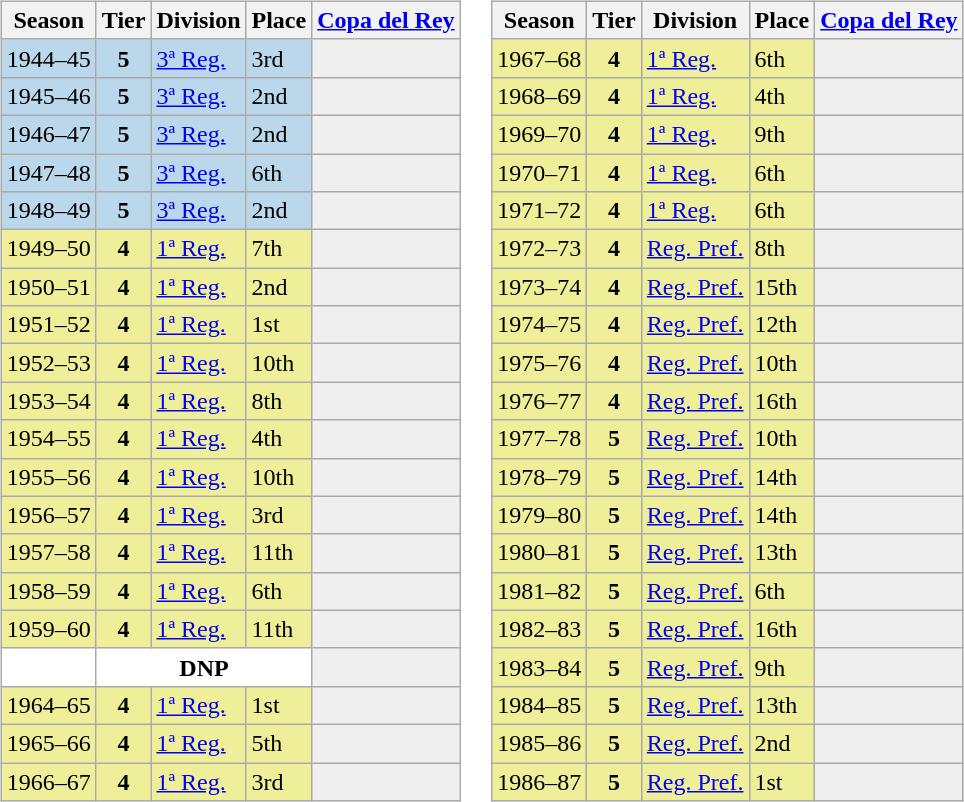<table>
<tr>
<td valign="top" width=0%><br><table class="wikitable">
<tr style="background:#f0f6fa;">
<th>Season</th>
<th>Tier</th>
<th>Division</th>
<th>Place</th>
<th><a href='#'>Copa del Rey</a></th>
</tr>
<tr>
<td style="background:#BBD7EC;">1944–45</td>
<th style="background:#BBD7EC;">5</th>
<td style="background:#BBD7EC;"><a href='#'>3ª Reg.</a></td>
<td style="background:#BBD7EC;">3rd</td>
<th style="background:#efefef;"></th>
</tr>
<tr>
<td style="background:#BBD7EC;">1945–46</td>
<th style="background:#BBD7EC;">5</th>
<td style="background:#BBD7EC;"><a href='#'>3ª Reg.</a></td>
<td style="background:#BBD7EC;">2nd</td>
<th style="background:#efefef;"></th>
</tr>
<tr>
<td style="background:#BBD7EC;">1946–47</td>
<th style="background:#BBD7EC;">5</th>
<td style="background:#BBD7EC;"><a href='#'>3ª Reg.</a></td>
<td style="background:#BBD7EC;">2nd</td>
<th style="background:#efefef;"></th>
</tr>
<tr>
<td style="background:#BBD7EC;">1947–48</td>
<th style="background:#BBD7EC;">5</th>
<td style="background:#BBD7EC;"><a href='#'>3ª Reg.</a></td>
<td style="background:#BBD7EC;">6th</td>
<th style="background:#efefef;"></th>
</tr>
<tr>
<td style="background:#BBD7EC;">1948–49</td>
<th style="background:#BBD7EC;">5</th>
<td style="background:#BBD7EC;"><a href='#'>3ª Reg.</a></td>
<td style="background:#BBD7EC;">2nd</td>
<th style="background:#efefef;"></th>
</tr>
<tr>
<td style="background:#EFEF99;">1949–50</td>
<th style="background:#EFEF99;">4</th>
<td style="background:#EFEF99;"><a href='#'>1ª Reg.</a></td>
<td style="background:#EFEF99;">7th</td>
<td style="background:#efefef;"></td>
</tr>
<tr>
<td style="background:#EFEF99;">1950–51</td>
<th style="background:#EFEF99;">4</th>
<td style="background:#EFEF99;"><a href='#'>1ª Reg.</a></td>
<td style="background:#EFEF99;">2nd</td>
<td style="background:#efefef;"></td>
</tr>
<tr>
<td style="background:#EFEF99;">1951–52</td>
<th style="background:#EFEF99;">4</th>
<td style="background:#EFEF99;"><a href='#'>1ª Reg.</a></td>
<td style="background:#EFEF99;">1st</td>
<td style="background:#efefef;"></td>
</tr>
<tr>
<td style="background:#EFEF99;">1952–53</td>
<th style="background:#EFEF99;">4</th>
<td style="background:#EFEF99;"><a href='#'>1ª Reg.</a></td>
<td style="background:#EFEF99;">10th</td>
<td style="background:#efefef;"></td>
</tr>
<tr>
<td style="background:#EFEF99;">1953–54</td>
<th style="background:#EFEF99;">4</th>
<td style="background:#EFEF99;"><a href='#'>1ª Reg.</a></td>
<td style="background:#EFEF99;">8th</td>
<td style="background:#efefef;"></td>
</tr>
<tr>
<td style="background:#EFEF99;">1954–55</td>
<th style="background:#EFEF99;">4</th>
<td style="background:#EFEF99;"><a href='#'>1ª Reg.</a></td>
<td style="background:#EFEF99;">4th</td>
<td style="background:#efefef;"></td>
</tr>
<tr>
<td style="background:#EFEF99;">1955–56</td>
<th style="background:#EFEF99;">4</th>
<td style="background:#EFEF99;"><a href='#'>1ª Reg.</a></td>
<td style="background:#EFEF99;">10th</td>
<td style="background:#efefef;"></td>
</tr>
<tr>
<td style="background:#EFEF99;">1956–57</td>
<th style="background:#EFEF99;">4</th>
<td style="background:#EFEF99;"><a href='#'>1ª Reg.</a></td>
<td style="background:#EFEF99;">3rd</td>
<td style="background:#efefef;"></td>
</tr>
<tr>
<td style="background:#EFEF99;">1957–58</td>
<th style="background:#EFEF99;">4</th>
<td style="background:#EFEF99;"><a href='#'>1ª Reg.</a></td>
<td style="background:#EFEF99;">11th</td>
<td style="background:#efefef;"></td>
</tr>
<tr>
<td style="background:#EFEF99;">1958–59</td>
<th style="background:#EFEF99;">4</th>
<td style="background:#EFEF99;"><a href='#'>1ª Reg.</a></td>
<td style="background:#EFEF99;">6th</td>
<td style="background:#efefef;"></td>
</tr>
<tr>
<td style="background:#EFEF99;">1959–60</td>
<th style="background:#EFEF99;">4</th>
<td style="background:#EFEF99;"><a href='#'>1ª Reg.</a></td>
<td style="background:#EFEF99;">11th</td>
<td style="background:#efefef;"></td>
</tr>
<tr>
<td style="background:#FFFFFF;"></td>
<th style="background:#FFFFFF;" colspan="3">DNP</th>
<td style="background:#efefef;"></td>
</tr>
<tr>
<td style="background:#EFEF99;">1964–65</td>
<th style="background:#EFEF99;">4</th>
<td style="background:#EFEF99;"><a href='#'>1ª Reg.</a></td>
<td style="background:#EFEF99;">1st</td>
<td style="background:#efefef;"></td>
</tr>
<tr>
<td style="background:#EFEF99;">1965–66</td>
<th style="background:#EFEF99;">4</th>
<td style="background:#EFEF99;"><a href='#'>1ª Reg.</a></td>
<td style="background:#EFEF99;">5th</td>
<td style="background:#efefef;"></td>
</tr>
<tr>
<td style="background:#EFEF99;">1966–67</td>
<th style="background:#EFEF99;">4</th>
<td style="background:#EFEF99;"><a href='#'>1ª Reg.</a></td>
<td style="background:#EFEF99;">3rd</td>
<td style="background:#efefef;"></td>
</tr>
</table>
</td>
<td valign="top" width=0%><br><table class="wikitable">
<tr style="background:#f0f6fa;">
<th>Season</th>
<th>Tier</th>
<th>Division</th>
<th>Place</th>
<th><a href='#'>Copa del Rey</a></th>
</tr>
<tr>
<td style="background:#EFEF99;">1967–68</td>
<th style="background:#EFEF99;">4</th>
<td style="background:#EFEF99;"><a href='#'>1ª Reg.</a></td>
<td style="background:#EFEF99;">6th</td>
<td style="background:#efefef;"></td>
</tr>
<tr>
<td style="background:#EFEF99;">1968–69</td>
<th style="background:#EFEF99;">4</th>
<td style="background:#EFEF99;"><a href='#'>1ª Reg.</a></td>
<td style="background:#EFEF99;">4th</td>
<td style="background:#efefef;"></td>
</tr>
<tr>
<td style="background:#EFEF99;">1969–70</td>
<th style="background:#EFEF99;">4</th>
<td style="background:#EFEF99;"><a href='#'>1ª Reg.</a></td>
<td style="background:#EFEF99;">9th</td>
<td style="background:#efefef;"></td>
</tr>
<tr>
<td style="background:#EFEF99;">1970–71</td>
<th style="background:#EFEF99;">4</th>
<td style="background:#EFEF99;"><a href='#'>1ª Reg.</a></td>
<td style="background:#EFEF99;">6th</td>
<td style="background:#efefef;"></td>
</tr>
<tr>
<td style="background:#EFEF99;">1971–72</td>
<th style="background:#EFEF99;">4</th>
<td style="background:#EFEF99;"><a href='#'>1ª Reg.</a></td>
<td style="background:#EFEF99;">6th</td>
<td style="background:#efefef;"></td>
</tr>
<tr>
<td style="background:#EFEF99;">1972–73</td>
<th style="background:#EFEF99;">4</th>
<td style="background:#EFEF99;"><a href='#'>Reg. Pref.</a></td>
<td style="background:#EFEF99;">8th</td>
<td style="background:#efefef;"></td>
</tr>
<tr>
<td style="background:#EFEF99;">1973–74</td>
<th style="background:#EFEF99;">4</th>
<td style="background:#EFEF99;"><a href='#'>Reg. Pref.</a></td>
<td style="background:#EFEF99;">15th</td>
<td style="background:#efefef;"></td>
</tr>
<tr>
<td style="background:#EFEF99;">1974–75</td>
<th style="background:#EFEF99;">4</th>
<td style="background:#EFEF99;"><a href='#'>Reg. Pref.</a></td>
<td style="background:#EFEF99;">12th</td>
<td style="background:#efefef;"></td>
</tr>
<tr>
<td style="background:#EFEF99;">1975–76</td>
<th style="background:#EFEF99;">4</th>
<td style="background:#EFEF99;"><a href='#'>Reg. Pref.</a></td>
<td style="background:#EFEF99;">10th</td>
<td style="background:#efefef;"></td>
</tr>
<tr>
<td style="background:#EFEF99;">1976–77</td>
<th style="background:#EFEF99;">4</th>
<td style="background:#EFEF99;"><a href='#'>Reg. Pref.</a></td>
<td style="background:#EFEF99;">16th</td>
<td style="background:#efefef;"></td>
</tr>
<tr>
<td style="background:#EFEF99;">1977–78</td>
<th style="background:#EFEF99;">5</th>
<td style="background:#EFEF99;"><a href='#'>Reg. Pref.</a></td>
<td style="background:#EFEF99;">10th</td>
<td style="background:#efefef;"></td>
</tr>
<tr>
<td style="background:#EFEF99;">1978–79</td>
<th style="background:#EFEF99;">5</th>
<td style="background:#EFEF99;"><a href='#'>Reg. Pref.</a></td>
<td style="background:#EFEF99;">14th</td>
<td style="background:#efefef;"></td>
</tr>
<tr>
<td style="background:#EFEF99;">1979–80</td>
<th style="background:#EFEF99;">5</th>
<td style="background:#EFEF99;"><a href='#'>Reg. Pref.</a></td>
<td style="background:#EFEF99;">14th</td>
<td style="background:#efefef;"></td>
</tr>
<tr>
<td style="background:#EFEF99;">1980–81</td>
<th style="background:#EFEF99;">5</th>
<td style="background:#EFEF99;"><a href='#'>Reg. Pref.</a></td>
<td style="background:#EFEF99;">13th</td>
<td style="background:#efefef;"></td>
</tr>
<tr>
<td style="background:#EFEF99;">1981–82</td>
<th style="background:#EFEF99;">5</th>
<td style="background:#EFEF99;"><a href='#'>Reg. Pref.</a></td>
<td style="background:#EFEF99;">6th</td>
<td style="background:#efefef;"></td>
</tr>
<tr>
<td style="background:#EFEF99;">1982–83</td>
<th style="background:#EFEF99;">5</th>
<td style="background:#EFEF99;"><a href='#'>Reg. Pref.</a></td>
<td style="background:#EFEF99;">16th</td>
<td style="background:#efefef;"></td>
</tr>
<tr>
<td style="background:#EFEF99;">1983–84</td>
<th style="background:#EFEF99;">5</th>
<td style="background:#EFEF99;"><a href='#'>Reg. Pref.</a></td>
<td style="background:#EFEF99;">9th</td>
<td style="background:#efefef;"></td>
</tr>
<tr>
<td style="background:#EFEF99;">1984–85</td>
<th style="background:#EFEF99;">5</th>
<td style="background:#EFEF99;"><a href='#'>Reg. Pref.</a></td>
<td style="background:#EFEF99;">13th</td>
<td style="background:#efefef;"></td>
</tr>
<tr>
<td style="background:#EFEF99;">1985–86</td>
<th style="background:#EFEF99;">5</th>
<td style="background:#EFEF99;"><a href='#'>Reg. Pref.</a></td>
<td style="background:#EFEF99;">2nd</td>
<td style="background:#efefef;"></td>
</tr>
<tr>
<td style="background:#EFEF99;">1986–87</td>
<th style="background:#EFEF99;">5</th>
<td style="background:#EFEF99;"><a href='#'>Reg. Pref.</a></td>
<td style="background:#EFEF99;">1st</td>
<td style="background:#efefef;"></td>
</tr>
</table>
</td>
</tr>
</table>
